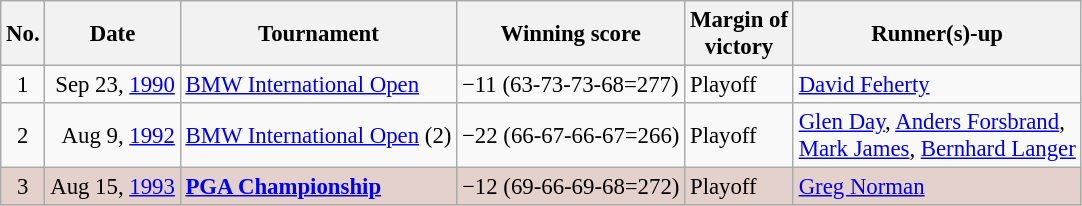<table class="wikitable" style="font-size:95%;">
<tr>
<th>No.</th>
<th>Date</th>
<th>Tournament</th>
<th>Winning score</th>
<th>Margin of<br>victory</th>
<th>Runner(s)-up</th>
</tr>
<tr>
<td align=center>1</td>
<td align=right>Sep 23, <a href='#'>1990</a></td>
<td><a href='#'>BMW International Open</a></td>
<td>−11 (63-73-73-68=277)</td>
<td>Playoff</td>
<td> <a href='#'>David Feherty</a></td>
</tr>
<tr>
<td align=center>2</td>
<td align=right>Aug 9, <a href='#'>1992</a></td>
<td><a href='#'>BMW International Open</a> (2)</td>
<td>−22 (66-67-66-67=266)</td>
<td>Playoff</td>
<td> <a href='#'>Glen Day</a>,  <a href='#'>Anders Forsbrand</a>,<br> <a href='#'>Mark James</a>,  <a href='#'>Bernhard Langer</a></td>
</tr>
<tr style="background:#e5d1cb;">
<td align=center>3</td>
<td align=right>Aug 15, <a href='#'>1993</a></td>
<td><strong><a href='#'>PGA Championship</a></strong></td>
<td>−12 (69-66-69-68=272)</td>
<td>Playoff</td>
<td> <a href='#'>Greg Norman</a></td>
</tr>
</table>
